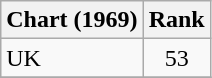<table class="wikitable">
<tr>
<th align="left">Chart (1969)</th>
<th style="text-align:center;">Rank</th>
</tr>
<tr>
<td>UK</td>
<td style="text-align:center;">53</td>
</tr>
<tr>
</tr>
</table>
